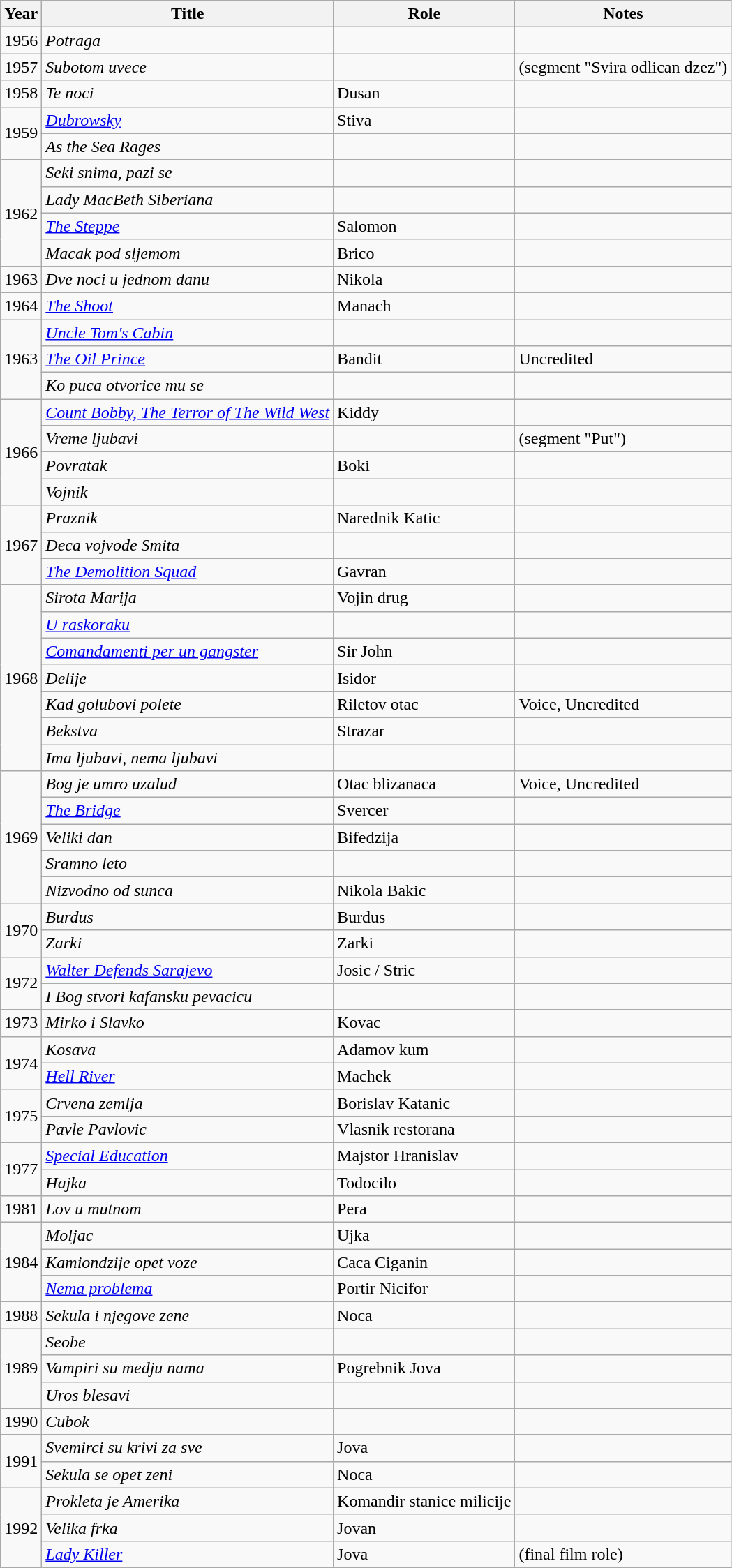<table class="wikitable sortable">
<tr>
<th>Year</th>
<th>Title</th>
<th>Role</th>
<th class="unsortable">Notes</th>
</tr>
<tr>
<td>1956</td>
<td><em>Potraga</em></td>
<td></td>
<td></td>
</tr>
<tr>
<td>1957</td>
<td><em>Subotom uvece</em></td>
<td></td>
<td>(segment "Svira odlican dzez")</td>
</tr>
<tr>
<td>1958</td>
<td><em>Te noci</em></td>
<td>Dusan</td>
<td></td>
</tr>
<tr>
<td rowspan=2>1959</td>
<td><em><a href='#'>Dubrowsky</a></em></td>
<td>Stiva</td>
<td></td>
</tr>
<tr>
<td><em>As the Sea Rages</em></td>
<td></td>
<td></td>
</tr>
<tr>
<td rowspan=4>1962</td>
<td><em>Seki snima, pazi se</em></td>
<td></td>
<td></td>
</tr>
<tr>
<td><em>Lady MacBeth Siberiana</em></td>
<td></td>
<td></td>
</tr>
<tr>
<td><em><a href='#'>The Steppe</a></em></td>
<td>Salomon</td>
<td></td>
</tr>
<tr>
<td><em>Macak pod sljemom</em></td>
<td>Brico</td>
<td></td>
</tr>
<tr>
<td>1963</td>
<td><em>Dve noci u jednom danu</em></td>
<td>Nikola</td>
<td></td>
</tr>
<tr>
<td>1964</td>
<td><em><a href='#'>The Shoot</a></em></td>
<td>Manach</td>
<td></td>
</tr>
<tr>
<td rowspan=3>1963</td>
<td><em><a href='#'>Uncle Tom's Cabin</a></em></td>
<td></td>
<td></td>
</tr>
<tr>
<td><em><a href='#'>The Oil Prince</a></em></td>
<td>Bandit</td>
<td>Uncredited</td>
</tr>
<tr>
<td><em>Ko puca otvorice mu se</em></td>
<td></td>
<td></td>
</tr>
<tr>
<td rowspan=4>1966</td>
<td><em><a href='#'>Count Bobby, The Terror of The Wild West</a></em></td>
<td>Kiddy</td>
<td></td>
</tr>
<tr>
<td><em>Vreme ljubavi</em></td>
<td></td>
<td>(segment "Put")</td>
</tr>
<tr>
<td><em>Povratak</em></td>
<td>Boki</td>
<td></td>
</tr>
<tr>
<td><em>Vojnik</em></td>
<td></td>
<td></td>
</tr>
<tr>
<td rowspan=3>1967</td>
<td><em>Praznik</em></td>
<td>Narednik Katic</td>
<td></td>
</tr>
<tr>
<td><em>Deca vojvode Smita</em></td>
<td></td>
<td></td>
</tr>
<tr>
<td><em><a href='#'>The Demolition Squad</a></em></td>
<td>Gavran</td>
<td></td>
</tr>
<tr>
<td rowspan=7>1968</td>
<td><em>Sirota Marija</em></td>
<td>Vojin drug</td>
<td></td>
</tr>
<tr>
<td><em><a href='#'>U raskoraku</a></em></td>
<td></td>
<td></td>
</tr>
<tr>
<td><em><a href='#'>Comandamenti per un gangster</a></em></td>
<td>Sir John</td>
<td></td>
</tr>
<tr>
<td><em>Delije</em></td>
<td>Isidor</td>
<td></td>
</tr>
<tr>
<td><em>Kad golubovi polete</em></td>
<td>Riletov otac</td>
<td>Voice, Uncredited</td>
</tr>
<tr>
<td><em>Bekstva</em></td>
<td>Strazar</td>
<td></td>
</tr>
<tr>
<td><em>Ima ljubavi, nema ljubavi</em></td>
<td></td>
<td></td>
</tr>
<tr>
<td rowspan=5>1969</td>
<td><em>Bog je umro uzalud</em></td>
<td>Otac blizanaca</td>
<td>Voice, Uncredited</td>
</tr>
<tr>
<td><em><a href='#'>The Bridge</a></em></td>
<td>Svercer</td>
<td></td>
</tr>
<tr>
<td><em>Veliki dan</em></td>
<td>Bifedzija</td>
<td></td>
</tr>
<tr>
<td><em>Sramno leto</em></td>
<td></td>
<td></td>
</tr>
<tr>
<td><em>Nizvodno od sunca</em></td>
<td>Nikola Bakic</td>
<td></td>
</tr>
<tr>
<td rowspan=2>1970</td>
<td><em>Burdus</em></td>
<td>Burdus</td>
<td></td>
</tr>
<tr>
<td><em>Zarki</em></td>
<td>Zarki</td>
<td></td>
</tr>
<tr>
<td rowspan=2>1972</td>
<td><em><a href='#'>Walter Defends Sarajevo</a></em></td>
<td>Josic / Stric</td>
<td></td>
</tr>
<tr>
<td><em>I Bog stvori kafansku pevacicu</em></td>
<td></td>
<td></td>
</tr>
<tr>
<td>1973</td>
<td><em>Mirko i Slavko</em></td>
<td>Kovac</td>
<td></td>
</tr>
<tr>
<td rowspan=2>1974</td>
<td><em>Kosava</em></td>
<td>Adamov kum</td>
<td></td>
</tr>
<tr>
<td><em><a href='#'>Hell River</a></em></td>
<td>Machek</td>
<td></td>
</tr>
<tr>
<td rowspan=2>1975</td>
<td><em>Crvena zemlja</em></td>
<td>Borislav Katanic</td>
<td></td>
</tr>
<tr>
<td><em>Pavle Pavlovic</em></td>
<td>Vlasnik restorana</td>
<td></td>
</tr>
<tr>
<td rowspan=2>1977</td>
<td><em><a href='#'>Special Education</a></em></td>
<td>Majstor Hranislav</td>
<td></td>
</tr>
<tr>
<td><em>Hajka</em></td>
<td>Todocilo</td>
<td></td>
</tr>
<tr>
<td>1981</td>
<td><em>Lov u mutnom</em></td>
<td>Pera</td>
<td></td>
</tr>
<tr>
<td rowspan=3>1984</td>
<td><em>Moljac</em></td>
<td>Ujka</td>
<td></td>
</tr>
<tr>
<td><em>Kamiondzije opet voze</em></td>
<td>Caca Ciganin</td>
<td></td>
</tr>
<tr>
<td><em><a href='#'>Nema problema</a></em></td>
<td>Portir Nicifor</td>
<td></td>
</tr>
<tr>
<td>1988</td>
<td><em>Sekula i njegove zene</em></td>
<td>Noca</td>
<td></td>
</tr>
<tr>
<td rowspan=3>1989</td>
<td><em>Seobe</em></td>
<td></td>
<td></td>
</tr>
<tr>
<td><em>Vampiri su medju nama</em></td>
<td>Pogrebnik Jova</td>
<td></td>
</tr>
<tr>
<td><em>Uros blesavi</em></td>
<td></td>
<td></td>
</tr>
<tr>
<td>1990</td>
<td><em>Cubok</em></td>
<td></td>
<td></td>
</tr>
<tr>
<td rowspan=2>1991</td>
<td><em>Svemirci su krivi za sve</em></td>
<td>Jova</td>
<td></td>
</tr>
<tr>
<td><em>Sekula se opet zeni</em></td>
<td>Noca</td>
<td></td>
</tr>
<tr>
<td rowspan=3>1992</td>
<td><em>Prokleta je Amerika</em></td>
<td>Komandir stanice milicije</td>
<td></td>
</tr>
<tr>
<td><em>Velika frka</em></td>
<td>Jovan</td>
<td></td>
</tr>
<tr>
<td><em><a href='#'>Lady Killer</a></em></td>
<td>Jova</td>
<td>(final film role)</td>
</tr>
</table>
